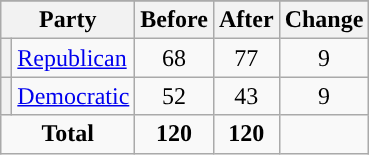<table class="wikitable" style="text-align:center;">
<tr>
</tr>
<tr>
<th colspan=2>Party</th>
<th>Before</th>
<th>After</th>
<th>Change</th>
</tr>
<tr>
<th style="background-color:"></th>
<td style="text-align:left;"><a href='#'>Republican</a></td>
<td>68</td>
<td>77</td>
<td> 9</td>
</tr>
<tr>
<th style="background-color:"></th>
<td style="text-align:left;"><a href='#'>Democratic</a></td>
<td>52</td>
<td>43</td>
<td> 9</td>
</tr>
<tr>
<td colspan=2><strong>Total</strong></td>
<td><strong>120</strong></td>
<td><strong>120</strong></td>
<td></td>
</tr>
</table>
